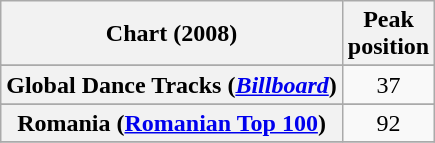<table class="wikitable sortable plainrowheaders" style="text-align:center">
<tr>
<th scope="col">Chart (2008)</th>
<th scope="col">Peak<br>position</th>
</tr>
<tr>
</tr>
<tr>
<th scope="row">Global Dance Tracks (<em><a href='#'>Billboard</a></em>)</th>
<td style="text-align:center;">37</td>
</tr>
<tr>
</tr>
<tr>
<th scope="row">Romania (<a href='#'>Romanian Top 100</a>)</th>
<td style="text-align:center;">92</td>
</tr>
<tr>
</tr>
</table>
